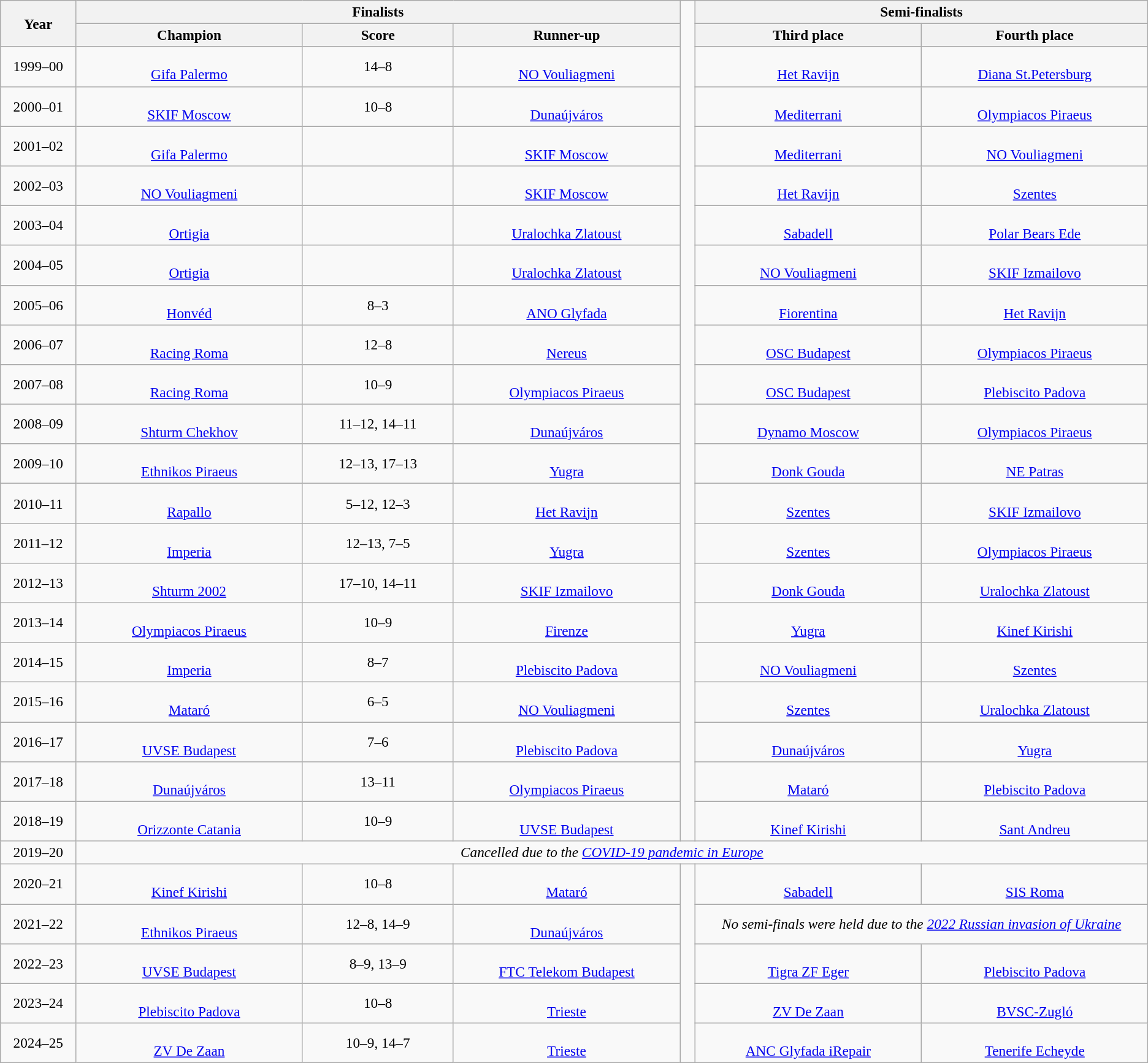<table class="wikitable" style="font-size: 97%; text-align: center;">
<tr>
<th rowspan="2" style="width:5%;">Year</th>
<th colspan=3>Finalists</th>
<td rowspan="22" style="width:1%;"></td>
<th colspan=2>Semi-finalists</th>
</tr>
<tr>
<th width=15%>Champion</th>
<th width=10%>Score</th>
<th width=15%>Runner-up</th>
<th width=15%>Third place</th>
<th width=15%>Fourth place</th>
</tr>
<tr>
<td>1999–00<br></td>
<td><br> <a href='#'>Gifa Palermo</a></td>
<td>14–8</td>
<td><br> <a href='#'>NO Vouliagmeni</a></td>
<td><br> <a href='#'>Het Ravijn</a></td>
<td><br> <a href='#'>Diana St.Petersburg</a></td>
</tr>
<tr>
<td>2000–01<br></td>
<td><br> <a href='#'>SKIF Moscow</a></td>
<td>10–8</td>
<td><br> <a href='#'>Dunaújváros</a></td>
<td><br> <a href='#'>Mediterrani</a></td>
<td><br> <a href='#'>Olympiacos Piraeus</a></td>
</tr>
<tr>
<td>2001–02<br></td>
<td><br> <a href='#'>Gifa Palermo</a></td>
<td></td>
<td><br> <a href='#'>SKIF Moscow</a></td>
<td><br> <a href='#'>Mediterrani</a></td>
<td><br> <a href='#'>NO Vouliagmeni</a></td>
</tr>
<tr>
<td>2002–03<br></td>
<td><br> <a href='#'>NO Vouliagmeni</a></td>
<td></td>
<td><br> <a href='#'>SKIF Moscow</a></td>
<td><br> <a href='#'>Het Ravijn</a></td>
<td><br> <a href='#'>Szentes</a></td>
</tr>
<tr>
<td>2003–04<br></td>
<td><br> <a href='#'>Ortigia</a></td>
<td></td>
<td><br> <a href='#'>Uralochka Zlatoust</a></td>
<td><br> <a href='#'>Sabadell</a></td>
<td><br> <a href='#'>Polar Bears Ede</a></td>
</tr>
<tr>
<td>2004–05<br></td>
<td><br> <a href='#'>Ortigia</a></td>
<td></td>
<td><br> <a href='#'>Uralochka Zlatoust</a></td>
<td><br> <a href='#'>NO Vouliagmeni</a></td>
<td><br> <a href='#'>SKIF Izmailovo</a></td>
</tr>
<tr>
<td>2005–06<br></td>
<td><br> <a href='#'>Honvéd</a></td>
<td>8–3</td>
<td><br> <a href='#'>ANO Glyfada</a></td>
<td><br> <a href='#'>Fiorentina</a></td>
<td><br> <a href='#'>Het Ravijn</a></td>
</tr>
<tr>
<td>2006–07<br></td>
<td><br> <a href='#'>Racing Roma</a></td>
<td>12–8</td>
<td><br> <a href='#'>Nereus</a></td>
<td><br> <a href='#'>OSC Budapest</a></td>
<td><br> <a href='#'>Olympiacos Piraeus</a></td>
</tr>
<tr>
<td>2007–08<br></td>
<td><br> <a href='#'>Racing Roma</a></td>
<td>10–9</td>
<td><br> <a href='#'>Olympiacos Piraeus</a></td>
<td><br> <a href='#'>OSC Budapest</a></td>
<td><br> <a href='#'>Plebiscito Padova</a></td>
</tr>
<tr>
<td>2008–09<br></td>
<td><br> <a href='#'>Shturm Chekhov</a></td>
<td>11–12, 14–11</td>
<td><br> <a href='#'>Dunaújváros</a></td>
<td><br> <a href='#'>Dynamo Moscow</a></td>
<td><br> <a href='#'>Olympiacos Piraeus</a></td>
</tr>
<tr>
<td>2009–10<br></td>
<td><br> <a href='#'>Ethnikos Piraeus</a></td>
<td>12–13, 17–13</td>
<td><br> <a href='#'>Yugra</a></td>
<td><br> <a href='#'>Donk Gouda</a></td>
<td><br> <a href='#'>NE Patras</a></td>
</tr>
<tr>
<td>2010–11<br></td>
<td><br> <a href='#'>Rapallo</a></td>
<td>5–12, 12–3</td>
<td><br> <a href='#'>Het Ravijn</a></td>
<td><br> <a href='#'>Szentes</a></td>
<td><br> <a href='#'>SKIF Izmailovo</a></td>
</tr>
<tr>
<td>2011–12<br></td>
<td><br> <a href='#'>Imperia</a></td>
<td>12–13, 7–5</td>
<td><br> <a href='#'>Yugra</a></td>
<td><br> <a href='#'>Szentes</a></td>
<td><br> <a href='#'>Olympiacos Piraeus</a></td>
</tr>
<tr>
<td>2012–13<br></td>
<td><br> <a href='#'>Shturm 2002</a></td>
<td>17–10, 14–11</td>
<td><br> <a href='#'>SKIF Izmailovo</a></td>
<td><br> <a href='#'>Donk Gouda</a></td>
<td><br> <a href='#'>Uralochka Zlatoust</a></td>
</tr>
<tr>
<td>2013–14<br></td>
<td><br> <a href='#'>Olympiacos Piraeus</a></td>
<td>10–9</td>
<td><br> <a href='#'>Firenze</a></td>
<td><br> <a href='#'>Yugra</a></td>
<td><br> <a href='#'>Kinef Kirishi</a></td>
</tr>
<tr>
<td>2014–15<br></td>
<td><br> <a href='#'>Imperia</a></td>
<td>8–7</td>
<td><br> <a href='#'>Plebiscito Padova</a></td>
<td><br> <a href='#'>NO Vouliagmeni</a></td>
<td><br> <a href='#'>Szentes</a></td>
</tr>
<tr>
<td>2015–16<br></td>
<td><br> <a href='#'>Mataró</a></td>
<td>6–5</td>
<td><br> <a href='#'>NO Vouliagmeni</a></td>
<td><br> <a href='#'>Szentes</a></td>
<td><br> <a href='#'>Uralochka Zlatoust</a></td>
</tr>
<tr>
<td>2016–17<br></td>
<td><br> <a href='#'>UVSE Budapest</a></td>
<td>7–6</td>
<td><br> <a href='#'>Plebiscito Padova</a></td>
<td><br> <a href='#'>Dunaújváros</a></td>
<td><br> <a href='#'>Yugra</a></td>
</tr>
<tr>
<td>2017–18<br></td>
<td><br> <a href='#'>Dunaújváros</a></td>
<td>13–11</td>
<td><br> <a href='#'>Olympiacos Piraeus</a></td>
<td><br> <a href='#'>Mataró</a></td>
<td><br> <a href='#'>Plebiscito Padova</a></td>
</tr>
<tr>
<td>2018–19<br></td>
<td><br> <a href='#'>Orizzonte Catania</a></td>
<td>10–9</td>
<td><br> <a href='#'>UVSE Budapest</a></td>
<td><br> <a href='#'>Kinef Kirishi</a></td>
<td><br> <a href='#'>Sant Andreu</a></td>
</tr>
<tr>
<td>2019–20<br></td>
<td colspan="6" style="text-align:center;"><em>Cancelled due to the <a href='#'>COVID-19 pandemic in Europe</a></em></td>
</tr>
<tr>
<td>2020–21<br></td>
<td><br> <a href='#'>Kinef Kirishi</a></td>
<td>10–8</td>
<td><br> <a href='#'>Mataró</a></td>
<td rowspan="5" style="width:1%;"></td>
<td><br> <a href='#'>Sabadell</a></td>
<td><br> <a href='#'>SIS Roma</a></td>
</tr>
<tr>
<td>2021–22<br></td>
<td><br> <a href='#'>Ethnikos Piraeus</a></td>
<td>12–8, 14–9</td>
<td><br> <a href='#'>Dunaújváros</a></td>
<td colspan="2" style="text-align:center;"><em>No semi-finals were held due to the <a href='#'>2022 Russian invasion of Ukraine</a></em></td>
</tr>
<tr>
<td>2022–23<br></td>
<td><br> <a href='#'>UVSE Budapest</a></td>
<td>8–9, 13–9</td>
<td><br> <a href='#'>FTC Telekom Budapest</a></td>
<td><br> <a href='#'>Tigra ZF Eger</a></td>
<td><br> <a href='#'>Plebiscito Padova</a></td>
</tr>
<tr>
<td>2023–24<br></td>
<td><br> <a href='#'>Plebiscito Padova</a></td>
<td>10–8</td>
<td><br> <a href='#'>Trieste</a></td>
<td><br> <a href='#'>ZV De Zaan</a></td>
<td><br> <a href='#'>BVSC-Zugló</a></td>
</tr>
<tr>
<td>2024–25<br></td>
<td><br> <a href='#'>ZV De Zaan</a></td>
<td>10–9, 14–7</td>
<td><br> <a href='#'>Trieste</a></td>
<td><br> <a href='#'>ANC Glyfada iRepair</a></td>
<td><br> <a href='#'>Tenerife Echeyde</a></td>
</tr>
</table>
